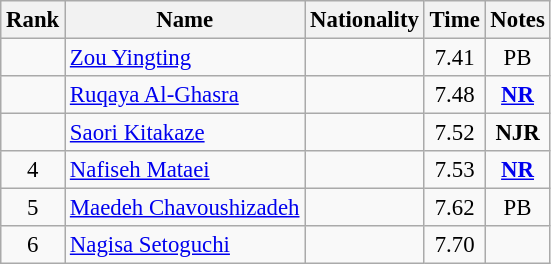<table class="wikitable sortable" style="text-align:center;font-size:95%">
<tr>
<th>Rank</th>
<th>Name</th>
<th>Nationality</th>
<th>Time</th>
<th>Notes</th>
</tr>
<tr>
<td></td>
<td style="text-align:left;"><a href='#'>Zou Yingting</a></td>
<td style="text-align:left;"></td>
<td>7.41</td>
<td>PB</td>
</tr>
<tr>
<td></td>
<td style="text-align:left;"><a href='#'>Ruqaya Al-Ghasra</a></td>
<td style="text-align:left;"></td>
<td>7.48</td>
<td><strong><a href='#'>NR</a></strong></td>
</tr>
<tr>
<td></td>
<td style="text-align:left;"><a href='#'>Saori Kitakaze</a></td>
<td style="text-align:left;"></td>
<td>7.52</td>
<td><strong>NJR</strong></td>
</tr>
<tr>
<td>4</td>
<td style="text-align:left;"><a href='#'>Nafiseh Mataei</a></td>
<td style="text-align:left;"></td>
<td>7.53</td>
<td><strong><a href='#'>NR</a></strong></td>
</tr>
<tr>
<td>5</td>
<td style="text-align:left;"><a href='#'>Maedeh Chavoushizadeh</a></td>
<td style="text-align:left;"></td>
<td>7.62</td>
<td>PB</td>
</tr>
<tr>
<td>6</td>
<td style="text-align:left;"><a href='#'>Nagisa Setoguchi</a></td>
<td style="text-align:left;"></td>
<td>7.70</td>
<td></td>
</tr>
</table>
